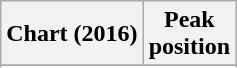<table class="wikitable plainrowheaders sortable" style="text-align:center;">
<tr>
<th scope="col">Chart (2016)</th>
<th scope="col">Peak<br>position</th>
</tr>
<tr>
</tr>
<tr>
</tr>
<tr>
</tr>
<tr>
</tr>
<tr>
</tr>
</table>
